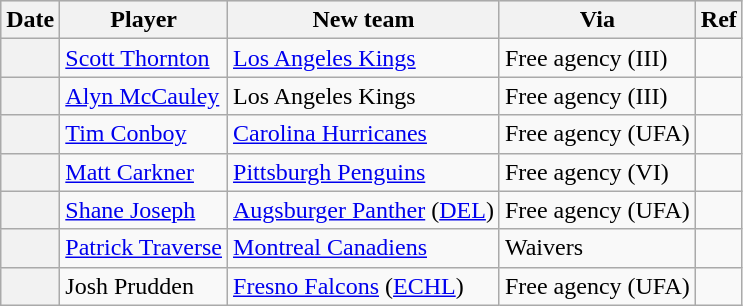<table class="wikitable plainrowheaders">
<tr style="background:#ddd; text-align:center;">
<th>Date</th>
<th>Player</th>
<th>New team</th>
<th>Via</th>
<th>Ref</th>
</tr>
<tr>
<th scope="row"></th>
<td><a href='#'>Scott Thornton</a></td>
<td><a href='#'>Los Angeles Kings</a></td>
<td>Free agency (III)</td>
<td></td>
</tr>
<tr>
<th scope="row"></th>
<td><a href='#'>Alyn McCauley</a></td>
<td>Los Angeles Kings</td>
<td>Free agency (III)</td>
<td></td>
</tr>
<tr>
<th scope="row"></th>
<td><a href='#'>Tim Conboy</a></td>
<td><a href='#'>Carolina Hurricanes</a></td>
<td>Free agency (UFA)</td>
<td></td>
</tr>
<tr>
<th scope="row"></th>
<td><a href='#'>Matt Carkner</a></td>
<td><a href='#'>Pittsburgh Penguins</a></td>
<td>Free agency (VI)</td>
<td></td>
</tr>
<tr>
<th scope="row"></th>
<td><a href='#'>Shane Joseph</a></td>
<td><a href='#'>Augsburger Panther</a> (<a href='#'>DEL</a>)</td>
<td>Free agency (UFA)</td>
<td></td>
</tr>
<tr>
<th scope="row"></th>
<td><a href='#'>Patrick Traverse</a></td>
<td><a href='#'>Montreal Canadiens</a></td>
<td>Waivers</td>
<td></td>
</tr>
<tr>
<th scope="row"></th>
<td>Josh Prudden</td>
<td><a href='#'>Fresno Falcons</a> (<a href='#'>ECHL</a>)</td>
<td>Free agency (UFA)</td>
<td></td>
</tr>
</table>
